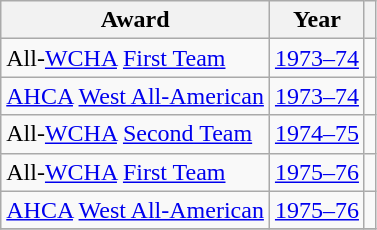<table class="wikitable">
<tr>
<th>Award</th>
<th>Year</th>
<th></th>
</tr>
<tr>
<td>All-<a href='#'>WCHA</a> <a href='#'>First Team</a></td>
<td><a href='#'>1973–74</a></td>
<td></td>
</tr>
<tr>
<td><a href='#'>AHCA</a> <a href='#'>West All-American</a></td>
<td><a href='#'>1973–74</a></td>
<td></td>
</tr>
<tr>
<td>All-<a href='#'>WCHA</a> <a href='#'>Second Team</a></td>
<td><a href='#'>1974–75</a></td>
<td></td>
</tr>
<tr>
<td>All-<a href='#'>WCHA</a> <a href='#'>First Team</a></td>
<td><a href='#'>1975–76</a></td>
<td></td>
</tr>
<tr>
<td><a href='#'>AHCA</a> <a href='#'>West All-American</a></td>
<td><a href='#'>1975–76</a></td>
<td></td>
</tr>
<tr>
</tr>
</table>
